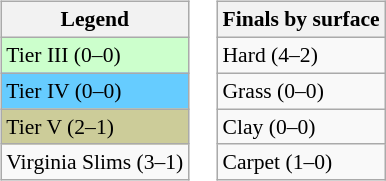<table>
<tr valign=top>
<td><br><table class="wikitable" style="font-size:90%;">
<tr>
<th>Legend</th>
</tr>
<tr>
<td bgcolor=#CCFFCC>Tier III (0–0)</td>
</tr>
<tr>
<td bgcolor=#66CCFF>Tier IV (0–0)</td>
</tr>
<tr>
<td bgcolor=#CCCC99>Tier V (2–1)</td>
</tr>
<tr>
<td>Virginia Slims (3–1)</td>
</tr>
</table>
</td>
<td><br><table class="wikitable" style="font-size:90%;">
<tr>
<th>Finals by surface</th>
</tr>
<tr>
<td>Hard (4–2)</td>
</tr>
<tr>
<td>Grass (0–0)</td>
</tr>
<tr>
<td>Clay (0–0)</td>
</tr>
<tr>
<td>Carpet (1–0)</td>
</tr>
</table>
</td>
</tr>
</table>
